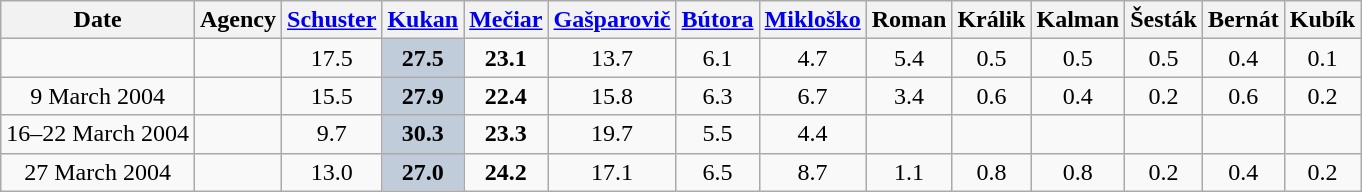<table class=wikitable style=text-align:center>
<tr>
<th>Date</th>
<th>Agency</th>
<th><a href='#'>Schuster</a></th>
<th><a href='#'>Kukan</a></th>
<th><a href='#'>Mečiar</a></th>
<th><a href='#'>Gašparovič</a></th>
<th><a href='#'>Bútora</a></th>
<th><a href='#'>Mikloško</a></th>
<th>Roman</th>
<th>Králik</th>
<th>Kalman</th>
<th>Šesták</th>
<th>Bernát</th>
<th>Kubík</th>
</tr>
<tr>
<td></td>
<td></td>
<td>17.5</td>
<td bgcolor=#C1CCDB><strong>27.5</strong></td>
<td><strong>23.1</strong></td>
<td>13.7</td>
<td>6.1</td>
<td>4.7</td>
<td>5.4</td>
<td>0.5</td>
<td>0.5</td>
<td>0.5</td>
<td>0.4</td>
<td>0.1</td>
</tr>
<tr>
<td>9 March 2004</td>
<td></td>
<td>15.5</td>
<td bgcolor=#C1CCDB><strong>27.9</strong></td>
<td><strong>22.4</strong></td>
<td>15.8</td>
<td>6.3</td>
<td>6.7</td>
<td>3.4</td>
<td>0.6</td>
<td>0.4</td>
<td>0.2</td>
<td>0.6</td>
<td>0.2</td>
</tr>
<tr>
<td>16–22 March 2004</td>
<td></td>
<td>9.7</td>
<td bgcolor=#C1CCDB><strong>30.3</strong></td>
<td><strong>23.3</strong></td>
<td>19.7</td>
<td>5.5</td>
<td>4.4</td>
<td></td>
<td></td>
<td></td>
<td></td>
<td></td>
<td></td>
</tr>
<tr>
<td>27 March 2004</td>
<td></td>
<td>13.0</td>
<td bgcolor=#C1CCDB><strong>27.0</strong></td>
<td><strong>24.2</strong></td>
<td>17.1</td>
<td>6.5</td>
<td>8.7</td>
<td>1.1</td>
<td>0.8</td>
<td>0.8</td>
<td>0.2</td>
<td>0.4</td>
<td>0.2</td>
</tr>
</table>
